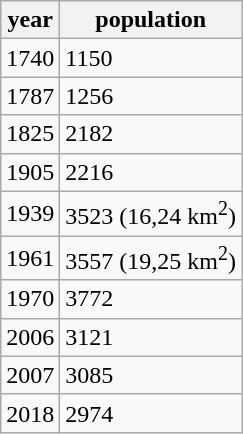<table class="wikitable">
<tr>
<th>year</th>
<th>population</th>
</tr>
<tr>
<td>1740</td>
<td>1150</td>
</tr>
<tr>
<td>1787</td>
<td>1256</td>
</tr>
<tr>
<td>1825</td>
<td>2182</td>
</tr>
<tr>
<td>1905</td>
<td>2216</td>
</tr>
<tr>
<td>1939</td>
<td>3523 (16,24 km<sup>2</sup>)</td>
</tr>
<tr>
<td>1961</td>
<td>3557 (19,25 km<sup>2</sup>)</td>
</tr>
<tr>
<td>1970</td>
<td>3772</td>
</tr>
<tr>
<td>2006</td>
<td>3121</td>
</tr>
<tr>
<td>2007</td>
<td>3085</td>
</tr>
<tr>
<td>2018</td>
<td>2974</td>
</tr>
</table>
